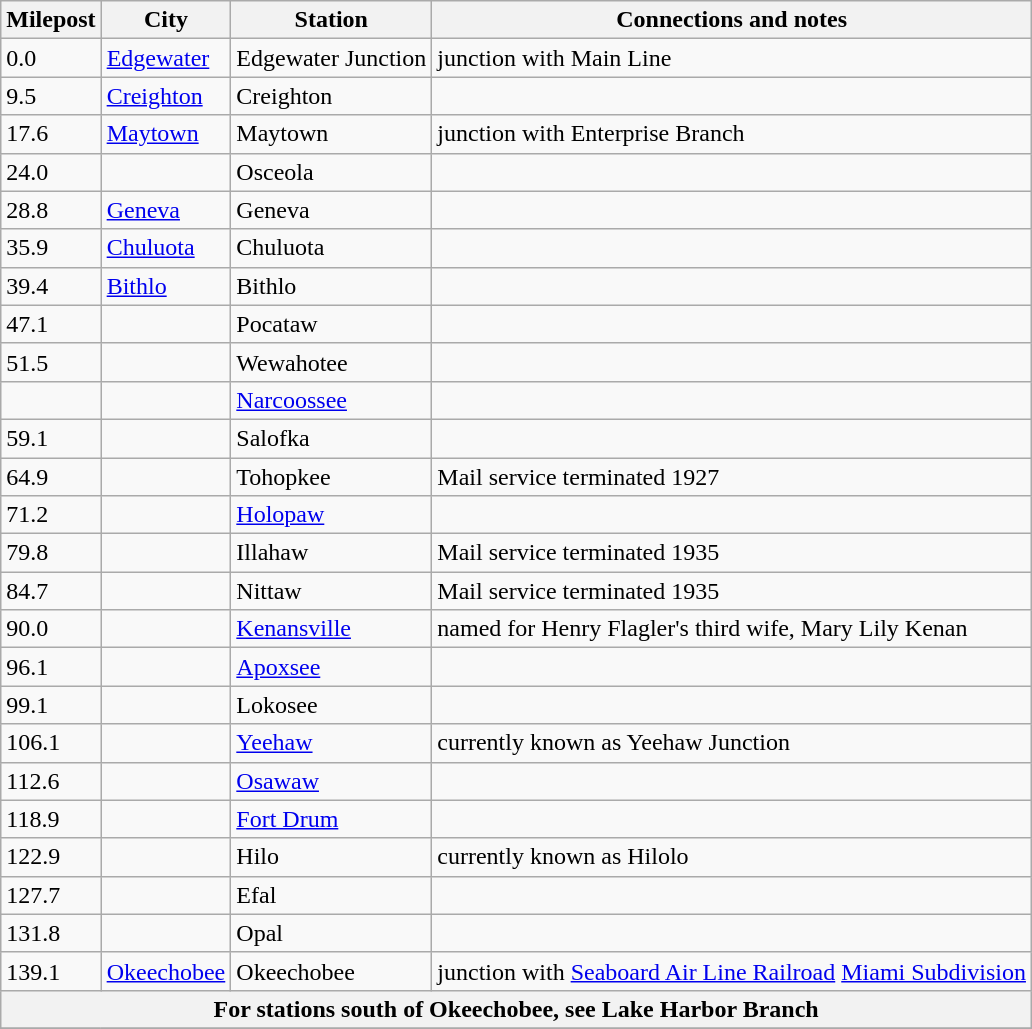<table class="wikitable mw-collapsible mw-collapsed">
<tr>
<th>Milepost</th>
<th>City</th>
<th>Station</th>
<th>Connections and notes</th>
</tr>
<tr>
<td>0.0</td>
<td><a href='#'>Edgewater</a></td>
<td>Edgewater Junction</td>
<td>junction with Main Line</td>
</tr>
<tr>
<td>9.5</td>
<td><a href='#'>Creighton</a></td>
<td>Creighton</td>
<td></td>
</tr>
<tr>
<td>17.6</td>
<td><a href='#'>Maytown</a></td>
<td>Maytown</td>
<td>junction with Enterprise Branch</td>
</tr>
<tr>
<td>24.0</td>
<td></td>
<td>Osceola</td>
<td></td>
</tr>
<tr>
<td>28.8</td>
<td><a href='#'>Geneva</a></td>
<td>Geneva</td>
<td></td>
</tr>
<tr>
<td>35.9</td>
<td><a href='#'>Chuluota</a></td>
<td>Chuluota</td>
<td></td>
</tr>
<tr>
<td>39.4</td>
<td><a href='#'>Bithlo</a></td>
<td>Bithlo</td>
<td></td>
</tr>
<tr>
<td>47.1</td>
<td></td>
<td>Pocataw</td>
<td></td>
</tr>
<tr>
<td>51.5</td>
<td></td>
<td>Wewahotee</td>
<td></td>
</tr>
<tr>
<td></td>
<td></td>
<td><a href='#'>Narcoossee</a></td>
<td></td>
</tr>
<tr>
<td>59.1</td>
<td></td>
<td>Salofka</td>
<td></td>
</tr>
<tr>
<td>64.9</td>
<td></td>
<td>Tohopkee</td>
<td>Mail service terminated 1927</td>
</tr>
<tr>
<td>71.2</td>
<td></td>
<td><a href='#'>Holopaw</a></td>
<td></td>
</tr>
<tr>
<td>79.8</td>
<td></td>
<td>Illahaw</td>
<td>Mail service terminated 1935</td>
</tr>
<tr>
<td>84.7</td>
<td></td>
<td>Nittaw</td>
<td>Mail service terminated 1935</td>
</tr>
<tr>
<td>90.0</td>
<td></td>
<td><a href='#'>Kenansville</a></td>
<td>named for Henry Flagler's third wife, Mary Lily Kenan</td>
</tr>
<tr>
<td>96.1</td>
<td></td>
<td><a href='#'>Apoxsee</a></td>
<td></td>
</tr>
<tr>
<td>99.1</td>
<td></td>
<td>Lokosee</td>
<td></td>
</tr>
<tr>
<td>106.1</td>
<td></td>
<td><a href='#'>Yeehaw</a></td>
<td>currently known as Yeehaw Junction</td>
</tr>
<tr>
<td>112.6</td>
<td></td>
<td><a href='#'>Osawaw</a></td>
<td></td>
</tr>
<tr>
<td>118.9</td>
<td></td>
<td><a href='#'>Fort Drum</a></td>
<td></td>
</tr>
<tr>
<td>122.9</td>
<td></td>
<td>Hilo</td>
<td>currently known as Hilolo</td>
</tr>
<tr>
<td>127.7</td>
<td></td>
<td>Efal</td>
<td></td>
</tr>
<tr>
<td>131.8</td>
<td></td>
<td>Opal</td>
<td></td>
</tr>
<tr>
<td>139.1</td>
<td><a href='#'>Okeechobee</a></td>
<td>Okeechobee</td>
<td>junction with <a href='#'>Seaboard Air Line Railroad</a> <a href='#'>Miami Subdivision</a></td>
</tr>
<tr>
<th colspan=4>For stations south of Okeechobee, see Lake Harbor Branch</th>
</tr>
<tr>
</tr>
</table>
